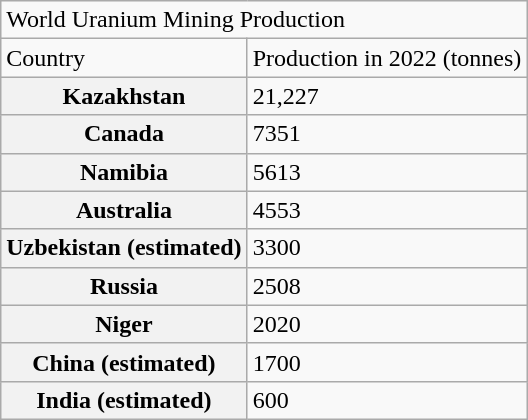<table class="wikitable">
<tr>
<td colspan="2">World Uranium Mining Production</td>
</tr>
<tr>
<td>Country</td>
<td>Production in 2022 (tonnes)</td>
</tr>
<tr>
<th>Kazakhstan</th>
<td>21,227</td>
</tr>
<tr>
<th>Canada</th>
<td>7351</td>
</tr>
<tr>
<th>Namibia</th>
<td>5613</td>
</tr>
<tr>
<th>Australia</th>
<td>4553</td>
</tr>
<tr>
<th>Uzbekistan (estimated)</th>
<td>3300</td>
</tr>
<tr>
<th>Russia</th>
<td>2508</td>
</tr>
<tr>
<th>Niger</th>
<td>2020</td>
</tr>
<tr>
<th>China (estimated)</th>
<td>1700</td>
</tr>
<tr>
<th>India (estimated)</th>
<td>600</td>
</tr>
</table>
